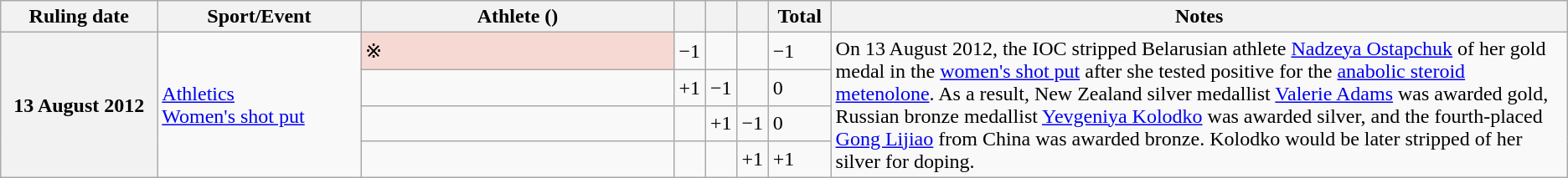<table class="wikitable plainrowheaders">
<tr>
<th scope="col" align="center" style="width:10%">Ruling date</th>
<th scope="col" align="center" style="width:13%">Sport/Event</th>
<th scope="col" align="center" style="width:20%">Athlete ()</th>
<th scope="col" align="center" style="width:2%"></th>
<th scope="col" align="center" style="width:2%"></th>
<th scope="col" align="center" style="width:2%"></th>
<th scope="col" align="center" style="width:4%">Total</th>
<th scope="col" align="center" class="unsortable" style="width:50%">Notes</th>
</tr>
<tr>
<th scope="row" rowspan=4>13 August 2012</th>
<td rowspan=4><a href='#'>Athletics</a><br><a href='#'>Women's shot put</a></td>
<td style="background-color: #F7D9D3;" align=left> ※</td>
<td>−1</td>
<td></td>
<td></td>
<td>−1</td>
<td rowspan=4 style="text-align:left;">On 13 August 2012, the IOC stripped Belarusian athlete <a href='#'>Nadzeya Ostapchuk</a> of her gold medal in the <a href='#'>women's shot put</a> after she tested positive for the <a href='#'>anabolic steroid</a> <a href='#'>metenolone</a>. As a result, New Zealand silver medallist <a href='#'>Valerie Adams</a> was awarded gold, Russian bronze medallist <a href='#'>Yevgeniya Kolodko</a> was awarded silver, and the fourth-placed <a href='#'>Gong Lijiao</a> from China was awarded bronze. Kolodko would be later stripped of her silver for doping.</td>
</tr>
<tr>
<td align=left></td>
<td>+1</td>
<td>−1</td>
<td></td>
<td>0</td>
</tr>
<tr>
<td align=left></td>
<td></td>
<td>+1</td>
<td>−1</td>
<td>0</td>
</tr>
<tr>
<td align=left></td>
<td></td>
<td></td>
<td>+1</td>
<td>+1</td>
</tr>
</table>
